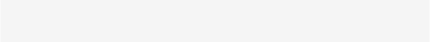<table class="toccolours" style="float: right; margin-left: 1em; margin-right: 2em; font-size: 85%; background:whitesmoke; color:black; width:21em; max-width: 40%;" cellspacing="5">
<tr>
<td style="text-align: left;"><br></td>
</tr>
</table>
